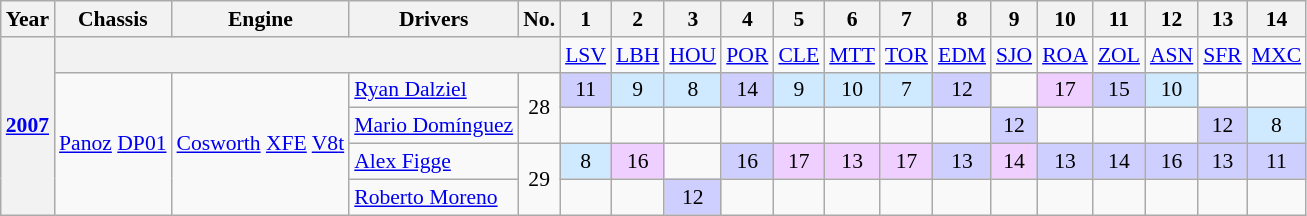<table class="wikitable" style="text-align:center; font-size:90%">
<tr>
<th>Year</th>
<th>Chassis</th>
<th>Engine</th>
<th>Drivers</th>
<th>No.</th>
<th>1</th>
<th>2</th>
<th>3</th>
<th>4</th>
<th>5</th>
<th>6</th>
<th>7</th>
<th>8</th>
<th>9</th>
<th>10</th>
<th>11</th>
<th>12</th>
<th>13</th>
<th>14</th>
</tr>
<tr>
<th rowspan=5><a href='#'>2007</a></th>
<th colspan=4></th>
<td><a href='#'>LSV</a></td>
<td><a href='#'>LBH</a></td>
<td><a href='#'>HOU</a></td>
<td><a href='#'>POR</a></td>
<td><a href='#'>CLE</a></td>
<td><a href='#'>MTT</a></td>
<td><a href='#'>TOR</a></td>
<td><a href='#'>EDM</a></td>
<td><a href='#'>SJO</a></td>
<td><a href='#'>ROA</a></td>
<td><a href='#'>ZOL</a></td>
<td><a href='#'>ASN</a></td>
<td><a href='#'>SFR</a></td>
<td><a href='#'>MXC</a></td>
</tr>
<tr>
<td rowspan=4><a href='#'>Panoz</a> <a href='#'>DP01</a></td>
<td rowspan=4><a href='#'>Cosworth</a> <a href='#'>XFE</a> <a href='#'>V8</a><a href='#'>t</a></td>
<td align="left"> <a href='#'>Ryan Dalziel</a></td>
<td rowspan=2>28</td>
<td style="background:#cfcfff; text-align:center;">11</td>
<td style="background:#cfeaff; text-align:center;">9</td>
<td style="background:#cfeaff; text-align:center;">8</td>
<td style="background:#cfcfff; text-align:center;">14</td>
<td style="background:#cfeaff; text-align:center;">9</td>
<td style="background:#cfeaff; text-align:center;">10</td>
<td style="background:#cfeaff; text-align:center;">7</td>
<td style="background:#cfcfff; text-align:center;">12</td>
<td></td>
<td style="background:#efcfff; text-align:center;">17</td>
<td style="background:#cfcfff; text-align:center;">15</td>
<td style="background:#cfeaff; text-align:center;">10</td>
<td></td>
<td></td>
</tr>
<tr>
<td align="left"> <a href='#'>Mario Domínguez</a></td>
<td></td>
<td></td>
<td></td>
<td></td>
<td></td>
<td></td>
<td></td>
<td></td>
<td style="background:#cfcfff; text-align:center;">12</td>
<td></td>
<td></td>
<td></td>
<td style="background:#cfcfff; text-align:center;">12</td>
<td style="background:#cfeaff; text-align:center;">8</td>
</tr>
<tr>
<td align="left"> <a href='#'>Alex Figge</a></td>
<td rowspan=2>29</td>
<td style="background:#cfeaff; text-align:center;">8</td>
<td style="background:#efcfff; text-align:center;">16</td>
<td></td>
<td style="background:#cfcfff; text-align:center;">16</td>
<td style="background:#efcfff; text-align:center;">17</td>
<td style="background:#efcfff; text-align:center;">13</td>
<td style="background:#efcfff; text-align:center;">17</td>
<td style="background:#cfcfff; text-align:center;">13</td>
<td style="background:#efcfff; text-align:center;">14</td>
<td style="background:#cfcfff; text-align:center;">13</td>
<td style="background:#cfcfff; text-align:center;">14</td>
<td style="background:#cfcfff; text-align:center;">16</td>
<td style="background:#cfcfff; text-align:center;">13</td>
<td style="background:#cfcfff; text-align:center;">11</td>
</tr>
<tr>
<td align="left"> <a href='#'>Roberto Moreno</a></td>
<td></td>
<td></td>
<td style="background:#cfcfff; text-align:center;">12</td>
<td></td>
<td></td>
<td></td>
<td></td>
<td></td>
<td></td>
<td></td>
<td></td>
<td></td>
<td></td>
<td></td>
</tr>
</table>
